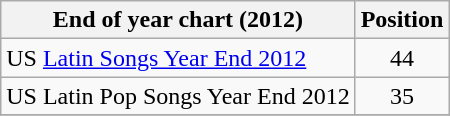<table class="wikitable sortable">
<tr>
<th>End of year chart (2012)</th>
<th>Position</th>
</tr>
<tr>
<td>US <a href='#'>Latin Songs Year End 2012</a></td>
<td style="text-align:center;">44</td>
</tr>
<tr>
<td>US Latin Pop Songs Year End 2012</td>
<td style="text-align:center;">35</td>
</tr>
<tr>
</tr>
</table>
